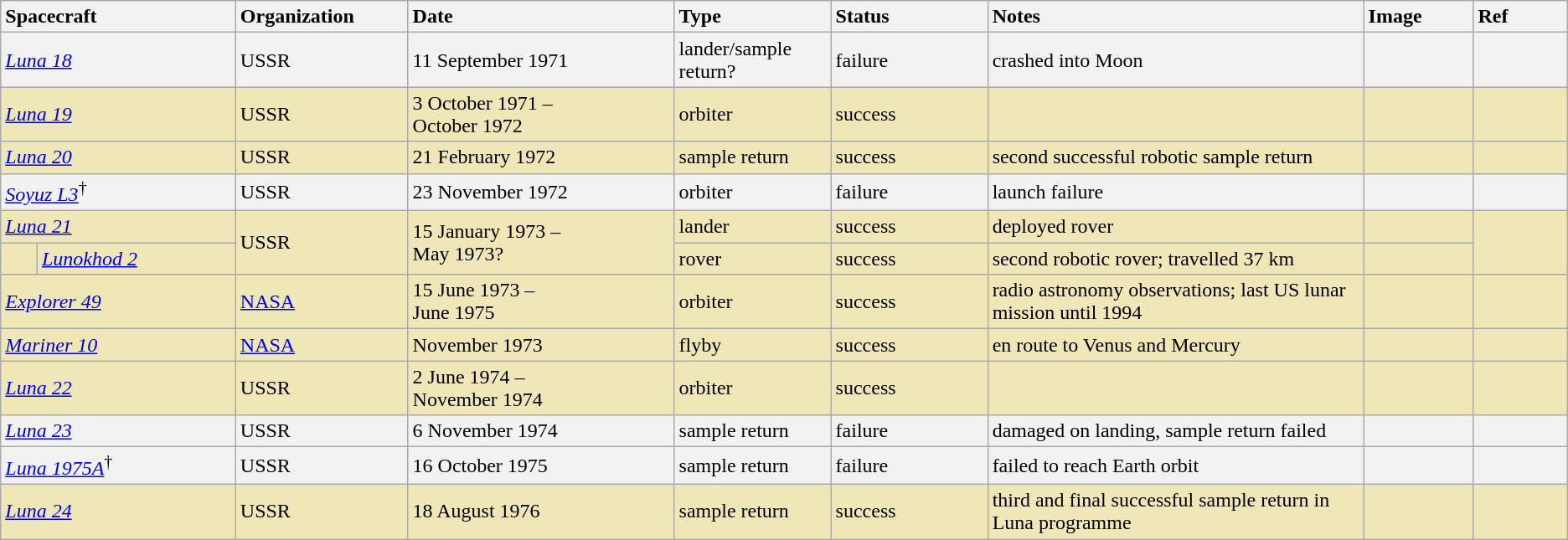<table class="wikitable">
<tr>
<th colspan="2" style="text-align:left" width=15%>Spacecraft</th>
<th style="text-align:left" width=11%>Organization</th>
<th style="text-align:left" width=17%>Date</th>
<th style="text-align:left" width=10%>Type</th>
<th style="text-align:left" width=10%>Status</th>
<th style="text-align:left" width=24%>Notes</th>
<th style="text-align:left" width=7%>Image</th>
<th style="text-align:left" width=6%>Ref</th>
</tr>
<tr style="background:#F2F2F2">
<td colspan="2"><em><a href='#'>Luna 18</a></em></td>
<td> USSR</td>
<td>11 September 1971</td>
<td>lander/sample return?</td>
<td>failure</td>
<td>crashed into Moon</td>
<td></td>
<td></td>
</tr>
<tr style="background:#EFE7B8">
<td colspan="2"><em><a href='#'>Luna 19</a></em></td>
<td> USSR</td>
<td>3 October 1971 –<br>October 1972</td>
<td>orbiter</td>
<td>success</td>
<td></td>
<td></td>
<td></td>
</tr>
<tr style="background:#EFE7B8">
<td colspan="2"><em><a href='#'>Luna 20</a></em></td>
<td> USSR</td>
<td>21 February 1972</td>
<td>sample return</td>
<td>success</td>
<td>second successful robotic sample return</td>
<td></td>
<td></td>
</tr>
<tr style="background:#F2F2F2">
<td colspan="2"><em><a href='#'>Soyuz L3</a></em><sup>†</sup></td>
<td> USSR</td>
<td>23 November 1972</td>
<td>orbiter</td>
<td>failure</td>
<td>launch failure</td>
<td></td>
<td></td>
</tr>
<tr style="background:#EFE7B8">
<td colspan="2"><em><a href='#'>Luna 21</a></em></td>
<td rowspan="2"> USSR</td>
<td rowspan="2">15 January 1973 –<br>May 1973?</td>
<td>lander</td>
<td>success</td>
<td>deployed rover</td>
<td></td>
<td rowspan="2"></td>
</tr>
<tr style="background:#EFE7B8">
<td>  </td>
<td><em><a href='#'>Lunokhod 2</a></em></td>
<td>rover</td>
<td>success</td>
<td>second robotic rover; travelled 37 km</td>
<td></td>
</tr>
<tr style="background:#EFE7B8">
<td colspan="2"><em><a href='#'>Explorer 49</a></em></td>
<td> <a href='#'>NASA</a></td>
<td>15 June 1973 –<br>June 1975</td>
<td>orbiter</td>
<td>success</td>
<td>radio astronomy observations; last US lunar mission until 1994</td>
<td></td>
<td></td>
</tr>
<tr style="background:#EFE7B8">
<td colspan="2"><em><a href='#'>Mariner 10</a></em></td>
<td> <a href='#'>NASA</a></td>
<td>November 1973</td>
<td>flyby</td>
<td>success</td>
<td>en route to Venus and Mercury</td>
<td></td>
<td></td>
</tr>
<tr style="background:#EFE7B8">
<td colspan="2"><em><a href='#'>Luna 22</a></em></td>
<td> USSR</td>
<td>2 June 1974 –<br>November 1974</td>
<td>orbiter</td>
<td>success</td>
<td></td>
<td></td>
<td></td>
</tr>
<tr style="background:#F2F2F2">
<td colspan="2"><em><a href='#'>Luna 23</a></em></td>
<td> USSR</td>
<td>6 November 1974</td>
<td>sample return</td>
<td>failure</td>
<td>damaged on landing, sample return failed</td>
<td></td>
<td></td>
</tr>
<tr style="background:#F2F2F2">
<td colspan="2"><em><a href='#'>Luna 1975A</a></em><sup>†</sup></td>
<td> USSR</td>
<td>16 October 1975</td>
<td>sample return</td>
<td>failure</td>
<td>failed to reach Earth orbit</td>
<td></td>
<td></td>
</tr>
<tr style="background:#EFE7B8">
<td colspan="2"><em><a href='#'>Luna 24</a></em></td>
<td> USSR</td>
<td>18 August 1976</td>
<td>sample return</td>
<td>success</td>
<td>third and final successful sample return in Luna programme</td>
<td></td>
<td></td>
</tr>
</table>
